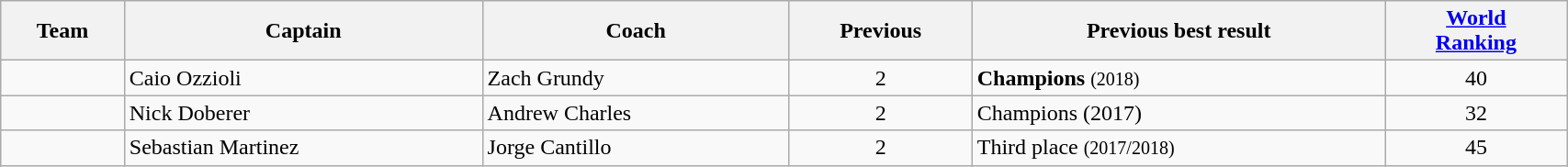<table class="wikitable plainrowheaders" style="width:90%;">
<tr>
<th scope="col">Team</th>
<th scope="col">Captain</th>
<th scope="col">Coach</th>
<th scope="col">Previous<br> </th>
<th scope="col">Previous best result</th>
<th scope="col"><a href='#'>World<br>Ranking</a></th>
</tr>
<tr>
<td></td>
<td>Caio Ozzioli</td>
<td>Zach Grundy</td>
<td style="text-align:center;">2</td>
<td><strong>Champions</strong> <small>(2018)</small></td>
<td style="text-align:center;">40</td>
</tr>
<tr>
<td></td>
<td>Nick Doberer</td>
<td>Andrew Charles</td>
<td style="text-align:center;">2</td>
<td>Champions (2017)</td>
<td style="text-align:center;">32</td>
</tr>
<tr>
<td></td>
<td>Sebastian Martinez</td>
<td>Jorge Cantillo</td>
<td style="text-align:center;">2</td>
<td>Third place <small>(2017/2018)</small></td>
<td style="text-align:center;">45</td>
</tr>
</table>
